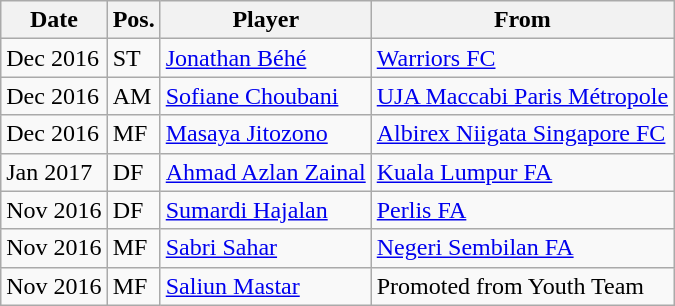<table class="wikitable sortable">
<tr>
<th>Date</th>
<th>Pos.</th>
<th>Player</th>
<th>From</th>
</tr>
<tr>
<td>Dec 2016</td>
<td>ST</td>
<td> <a href='#'>Jonathan Béhé</a></td>
<td> <a href='#'>Warriors FC</a></td>
</tr>
<tr>
<td>Dec 2016</td>
<td>AM</td>
<td> <a href='#'>Sofiane Choubani</a></td>
<td> <a href='#'>UJA Maccabi Paris Métropole</a></td>
</tr>
<tr>
<td>Dec 2016</td>
<td>MF</td>
<td> <a href='#'>Masaya Jitozono</a></td>
<td> <a href='#'>Albirex Niigata Singapore FC</a></td>
</tr>
<tr>
<td>Jan 2017</td>
<td>DF</td>
<td> <a href='#'>Ahmad Azlan Zainal</a></td>
<td> <a href='#'>Kuala Lumpur FA</a></td>
</tr>
<tr>
<td>Nov 2016</td>
<td>DF</td>
<td> <a href='#'>Sumardi Hajalan</a></td>
<td> <a href='#'>Perlis FA</a></td>
</tr>
<tr>
<td>Nov 2016</td>
<td>MF</td>
<td> <a href='#'>Sabri Sahar</a></td>
<td> <a href='#'>Negeri Sembilan FA</a></td>
</tr>
<tr>
<td>Nov 2016</td>
<td>MF</td>
<td> <a href='#'>Saliun Mastar</a></td>
<td>Promoted from Youth Team</td>
</tr>
</table>
